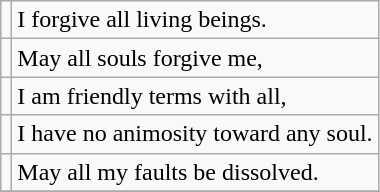<table class="wikitable">
<tr -->
<td></td>
<td>I forgive all living beings.</td>
</tr>
<tr>
<td></td>
<td>May all souls forgive me,</td>
</tr>
<tr>
<td></td>
<td>I am friendly terms with all,</td>
</tr>
<tr>
<td></td>
<td>I have no animosity toward any soul.</td>
</tr>
<tr>
<td></td>
<td>May all my faults be dissolved.</td>
</tr>
<tr>
</tr>
</table>
